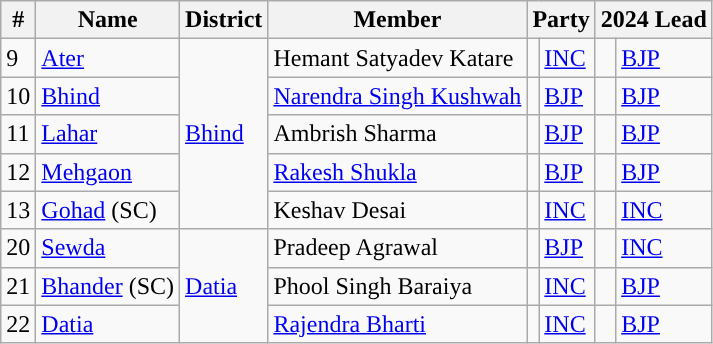<table class="wikitable">
<tr>
<th>#</th>
<th>Name</th>
<th>District</th>
<th>Member</th>
<th colspan="2">Party</th>
<th colspan="2">2024 Lead</th>
</tr>
<tr>
<td>9</td>
<td><a href='#'>Ater</a></td>
<td rowspan="5"><a href='#'>Bhind</a></td>
<td>Hemant Satyadev Katare</td>
<td style="background-color: "></td>
<td><a href='#'>INC</a></td>
<td style="background-color: "></td>
<td><a href='#'>BJP</a></td>
</tr>
<tr>
<td>10</td>
<td><a href='#'>Bhind</a></td>
<td><a href='#'>Narendra Singh Kushwah</a></td>
<td style="background-color: "></td>
<td><a href='#'>BJP</a></td>
<td style="background-color: "></td>
<td><a href='#'>BJP</a></td>
</tr>
<tr>
<td>11</td>
<td><a href='#'>Lahar</a></td>
<td>Ambrish Sharma</td>
<td style="background-color: "></td>
<td><a href='#'>BJP</a></td>
<td style="background-color: "></td>
<td><a href='#'>BJP</a></td>
</tr>
<tr>
<td>12</td>
<td><a href='#'>Mehgaon</a></td>
<td><a href='#'>Rakesh Shukla</a></td>
<td style="background-color: "></td>
<td><a href='#'>BJP</a></td>
<td style="background-color: "></td>
<td><a href='#'>BJP</a></td>
</tr>
<tr>
<td>13</td>
<td><a href='#'>Gohad</a> (SC)</td>
<td>Keshav Desai</td>
<td style="background-color: "></td>
<td><a href='#'>INC</a></td>
<td style="background-color: "></td>
<td><a href='#'>INC</a></td>
</tr>
<tr>
<td>20</td>
<td><a href='#'>Sewda</a></td>
<td rowspan="3"><a href='#'>Datia</a></td>
<td>Pradeep Agrawal</td>
<td style="background-color: "></td>
<td><a href='#'>BJP</a></td>
<td style="background-color: "></td>
<td><a href='#'>INC</a></td>
</tr>
<tr>
<td>21</td>
<td><a href='#'>Bhander</a> (SC)</td>
<td>Phool Singh Baraiya</td>
<td style="background-color: "></td>
<td><a href='#'>INC</a></td>
<td style="background-color: "></td>
<td><a href='#'>BJP</a></td>
</tr>
<tr>
<td>22</td>
<td><a href='#'>Datia</a></td>
<td><a href='#'>Rajendra Bharti</a></td>
<td style="background-color: "></td>
<td><a href='#'>INC</a></td>
<td style="background-color: "></td>
<td><a href='#'>BJP</a></td>
</tr>
</table>
